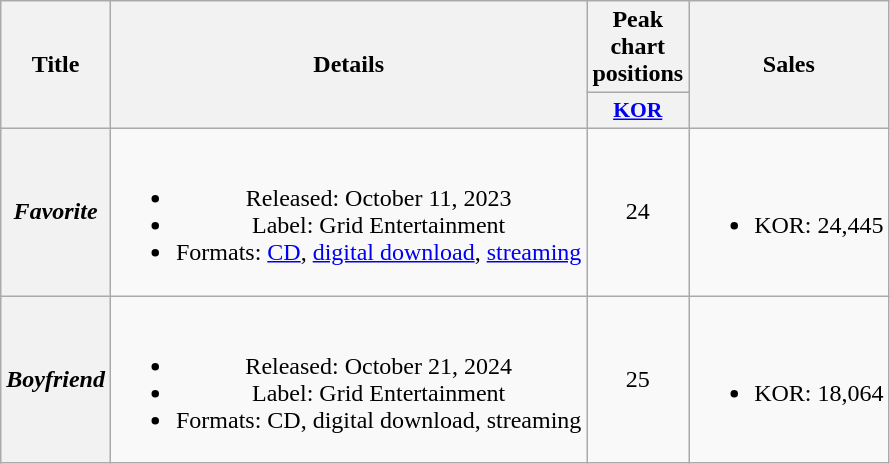<table class="wikitable plainrowheaders" style="text-align:center">
<tr>
<th scope="col" rowspan="2">Title</th>
<th scope="col" rowspan="2">Details</th>
<th scope="col">Peak chart positions</th>
<th scope="col" rowspan="2">Sales</th>
</tr>
<tr>
<th scope="col" style="font-size:90%; width:3em"><a href='#'>KOR</a><br></th>
</tr>
<tr>
<th scope="row"><em>Favorite</em></th>
<td><br><ul><li>Released: October 11, 2023</li><li>Label: Grid Entertainment</li><li>Formats: <a href='#'>CD</a>, <a href='#'>digital download</a>, <a href='#'>streaming</a></li></ul></td>
<td>24</td>
<td><br><ul><li>KOR: 24,445</li></ul></td>
</tr>
<tr>
<th scope="row"><em>Boyfriend</em></th>
<td><br><ul><li>Released: October 21, 2024</li><li>Label: Grid Entertainment</li><li>Formats: CD, digital download, streaming</li></ul></td>
<td>25</td>
<td><br><ul><li>KOR: 18,064</li></ul></td>
</tr>
</table>
